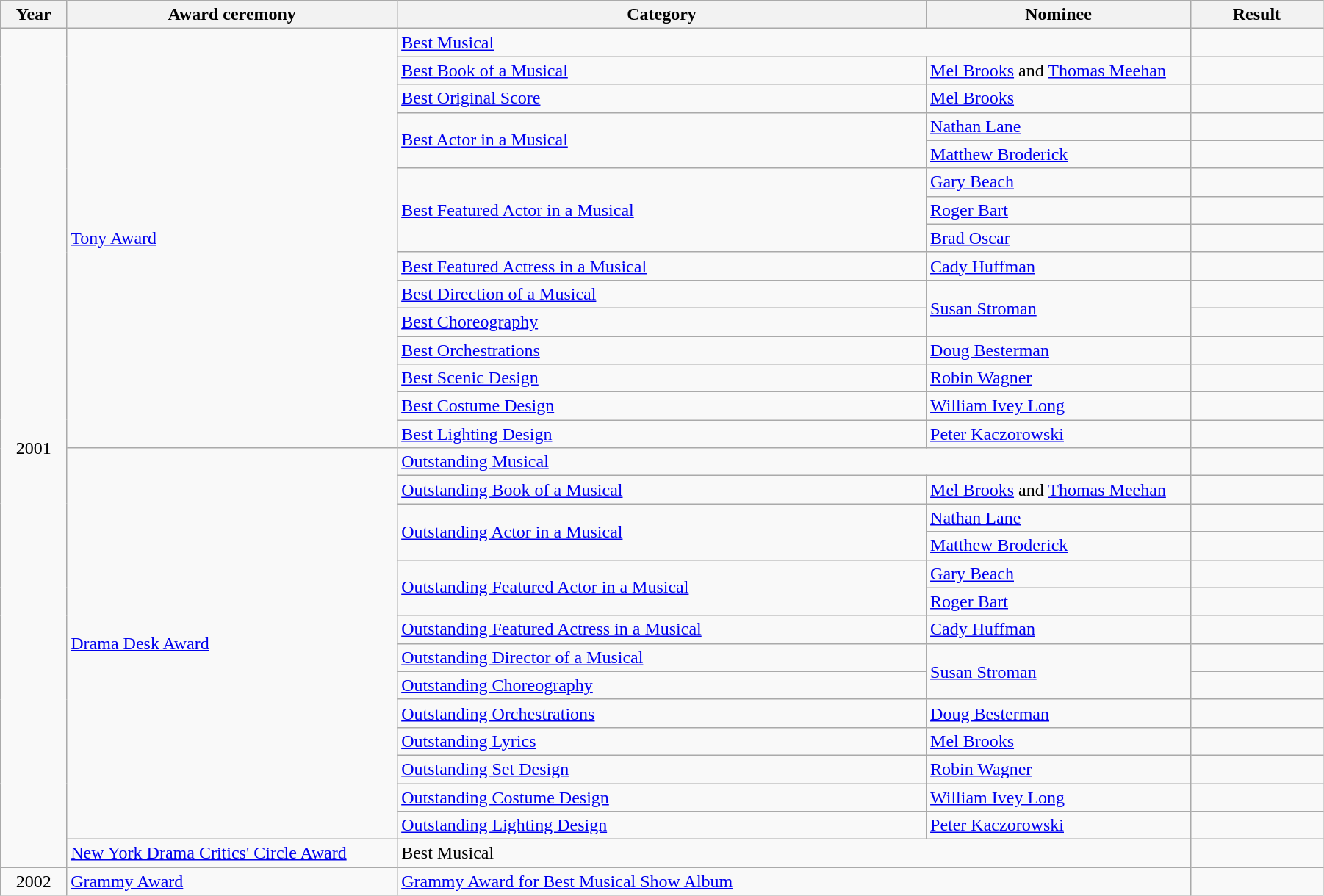<table class="wikitable" width="95%">
<tr>
<th width="5%">Year</th>
<th width="25%">Award ceremony</th>
<th width="40%">Category</th>
<th width="20%">Nominee</th>
<th width="10%">Result</th>
</tr>
<tr>
<td rowspan="30" align="center">2001</td>
<td rowspan="15"><a href='#'>Tony Award</a></td>
<td colspan="2"><a href='#'>Best Musical</a></td>
<td></td>
</tr>
<tr>
<td><a href='#'>Best Book of a Musical</a></td>
<td><a href='#'>Mel Brooks</a> and <a href='#'>Thomas Meehan</a></td>
<td></td>
</tr>
<tr>
<td><a href='#'>Best Original Score</a></td>
<td><a href='#'>Mel Brooks</a></td>
<td></td>
</tr>
<tr>
<td rowspan="2"><a href='#'>Best Actor in a Musical</a></td>
<td><a href='#'>Nathan Lane</a></td>
<td></td>
</tr>
<tr>
<td><a href='#'>Matthew Broderick</a></td>
<td></td>
</tr>
<tr>
<td rowspan="3"><a href='#'>Best Featured Actor in a Musical</a></td>
<td><a href='#'>Gary Beach</a></td>
<td></td>
</tr>
<tr>
<td><a href='#'>Roger Bart</a></td>
<td></td>
</tr>
<tr>
<td><a href='#'>Brad Oscar</a></td>
<td></td>
</tr>
<tr>
<td><a href='#'>Best Featured Actress in a Musical</a></td>
<td><a href='#'>Cady Huffman</a></td>
<td></td>
</tr>
<tr>
<td><a href='#'>Best Direction of a Musical</a></td>
<td rowspan="2"><a href='#'>Susan Stroman</a></td>
<td></td>
</tr>
<tr>
<td><a href='#'>Best Choreography</a></td>
<td></td>
</tr>
<tr>
<td><a href='#'>Best Orchestrations</a></td>
<td><a href='#'>Doug Besterman</a></td>
<td></td>
</tr>
<tr>
<td><a href='#'>Best Scenic Design</a></td>
<td><a href='#'>Robin Wagner</a></td>
<td></td>
</tr>
<tr>
<td><a href='#'>Best Costume Design</a></td>
<td><a href='#'>William Ivey Long</a></td>
<td></td>
</tr>
<tr>
<td><a href='#'>Best Lighting Design</a></td>
<td><a href='#'>Peter Kaczorowski</a></td>
<td></td>
</tr>
<tr>
<td rowspan="14"><a href='#'>Drama Desk Award</a></td>
<td colspan="2"><a href='#'>Outstanding Musical</a></td>
<td></td>
</tr>
<tr>
<td><a href='#'>Outstanding Book of a Musical</a></td>
<td><a href='#'>Mel Brooks</a> and <a href='#'>Thomas Meehan</a></td>
<td></td>
</tr>
<tr>
<td rowspan="2"><a href='#'>Outstanding Actor in a Musical</a></td>
<td><a href='#'>Nathan Lane</a></td>
<td></td>
</tr>
<tr>
<td><a href='#'>Matthew Broderick</a></td>
<td></td>
</tr>
<tr>
<td rowspan="2"><a href='#'>Outstanding Featured Actor in a Musical</a></td>
<td><a href='#'>Gary Beach</a></td>
<td></td>
</tr>
<tr>
<td><a href='#'>Roger Bart</a></td>
<td></td>
</tr>
<tr>
<td><a href='#'>Outstanding Featured Actress in a Musical</a></td>
<td><a href='#'>Cady Huffman</a></td>
<td></td>
</tr>
<tr>
<td><a href='#'>Outstanding Director of a Musical</a></td>
<td rowspan="2"><a href='#'>Susan Stroman</a></td>
<td></td>
</tr>
<tr>
<td><a href='#'>Outstanding Choreography</a></td>
<td></td>
</tr>
<tr>
<td><a href='#'>Outstanding Orchestrations</a></td>
<td><a href='#'>Doug Besterman</a></td>
<td></td>
</tr>
<tr>
<td><a href='#'>Outstanding Lyrics</a></td>
<td><a href='#'>Mel Brooks</a></td>
<td></td>
</tr>
<tr>
<td><a href='#'>Outstanding Set Design</a></td>
<td><a href='#'>Robin Wagner</a></td>
<td></td>
</tr>
<tr>
<td><a href='#'>Outstanding Costume Design</a></td>
<td><a href='#'>William Ivey Long</a></td>
<td></td>
</tr>
<tr>
<td><a href='#'>Outstanding Lighting Design</a></td>
<td><a href='#'>Peter Kaczorowski</a></td>
<td></td>
</tr>
<tr>
<td><a href='#'>New York Drama Critics' Circle Award</a></td>
<td colspan="2">Best Musical</td>
<td></td>
</tr>
<tr>
<td align="center">2002</td>
<td><a href='#'>Grammy Award</a></td>
<td colspan="2"><a href='#'>Grammy Award for Best Musical Show Album</a></td>
<td></td>
</tr>
</table>
